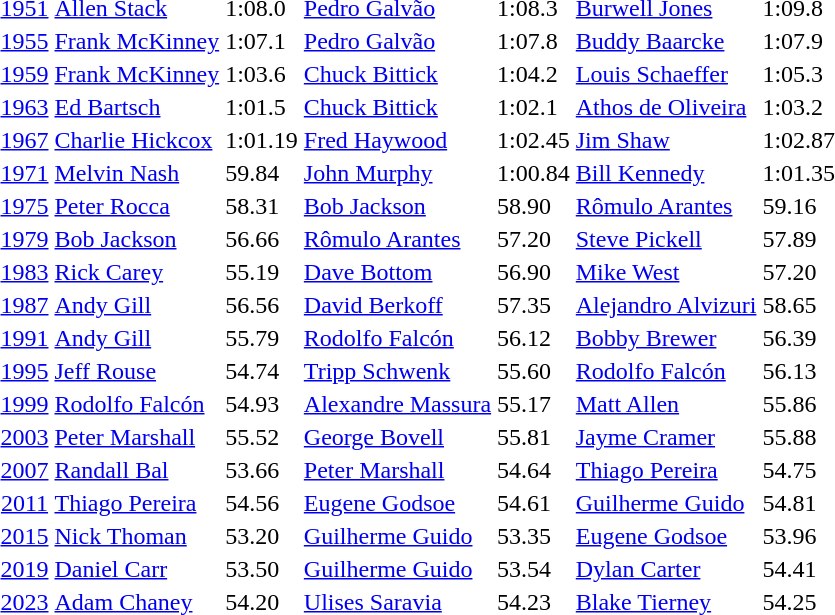<table>
<tr>
<td align=center><a href='#'>1951</a></td>
<td> <a href='#'>Allen Stack</a></td>
<td>1:08.0</td>
<td> <a href='#'>Pedro Galvão</a></td>
<td>1:08.3</td>
<td> <a href='#'>Burwell Jones</a></td>
<td>1:09.8</td>
</tr>
<tr>
<td align=center><a href='#'>1955</a></td>
<td> <a href='#'>Frank McKinney</a></td>
<td>1:07.1</td>
<td> <a href='#'>Pedro Galvão</a></td>
<td>1:07.8</td>
<td> <a href='#'>Buddy Baarcke</a></td>
<td>1:07.9</td>
</tr>
<tr>
<td align=center><a href='#'>1959</a></td>
<td> <a href='#'>Frank McKinney</a></td>
<td>1:03.6</td>
<td> <a href='#'>Chuck Bittick</a></td>
<td>1:04.2</td>
<td> <a href='#'>Louis Schaeffer</a></td>
<td>1:05.3</td>
</tr>
<tr>
<td align=center><a href='#'>1963</a></td>
<td> <a href='#'>Ed Bartsch</a></td>
<td>1:01.5</td>
<td> <a href='#'>Chuck Bittick</a></td>
<td>1:02.1</td>
<td> <a href='#'>Athos de Oliveira</a></td>
<td>1:03.2</td>
</tr>
<tr>
<td align=center><a href='#'>1967</a></td>
<td> <a href='#'>Charlie Hickcox</a></td>
<td>1:01.19</td>
<td> <a href='#'>Fred Haywood</a></td>
<td>1:02.45</td>
<td> <a href='#'>Jim Shaw</a></td>
<td>1:02.87</td>
</tr>
<tr>
<td align=center><a href='#'>1971</a></td>
<td> <a href='#'>Melvin Nash</a></td>
<td>59.84</td>
<td> <a href='#'>John Murphy</a></td>
<td>1:00.84</td>
<td> <a href='#'>Bill Kennedy</a></td>
<td>1:01.35</td>
</tr>
<tr>
<td align=center><a href='#'>1975</a></td>
<td> <a href='#'>Peter Rocca</a></td>
<td>58.31</td>
<td> <a href='#'>Bob Jackson</a></td>
<td>58.90</td>
<td> <a href='#'>Rômulo Arantes</a></td>
<td>59.16</td>
</tr>
<tr>
<td align=center><a href='#'>1979</a></td>
<td> <a href='#'>Bob Jackson</a></td>
<td>56.66</td>
<td> <a href='#'>Rômulo Arantes</a></td>
<td>57.20</td>
<td> <a href='#'>Steve Pickell</a></td>
<td>57.89</td>
</tr>
<tr>
<td align=center><a href='#'>1983</a></td>
<td> <a href='#'>Rick Carey</a></td>
<td>55.19</td>
<td> <a href='#'>Dave Bottom</a></td>
<td>56.90</td>
<td> <a href='#'>Mike West</a></td>
<td>57.20</td>
</tr>
<tr>
<td align=center><a href='#'>1987</a></td>
<td> <a href='#'>Andy Gill</a></td>
<td>56.56</td>
<td> <a href='#'>David Berkoff</a></td>
<td>57.35</td>
<td> <a href='#'>Alejandro Alvizuri</a></td>
<td>58.65</td>
</tr>
<tr>
<td align=center><a href='#'>1991</a></td>
<td> <a href='#'>Andy Gill</a></td>
<td>55.79</td>
<td> <a href='#'>Rodolfo Falcón</a></td>
<td>56.12</td>
<td> <a href='#'>Bobby Brewer</a></td>
<td>56.39</td>
</tr>
<tr>
<td align=center><a href='#'>1995</a></td>
<td> <a href='#'>Jeff Rouse</a></td>
<td>54.74</td>
<td> <a href='#'>Tripp Schwenk</a></td>
<td>55.60</td>
<td> <a href='#'>Rodolfo Falcón</a></td>
<td>56.13</td>
</tr>
<tr>
<td align=center><a href='#'>1999</a></td>
<td> <a href='#'>Rodolfo Falcón</a></td>
<td>54.93</td>
<td> <a href='#'>Alexandre Massura</a></td>
<td>55.17</td>
<td> <a href='#'>Matt Allen</a></td>
<td>55.86</td>
</tr>
<tr>
<td align=center><a href='#'>2003</a></td>
<td> <a href='#'>Peter Marshall</a></td>
<td>55.52</td>
<td> <a href='#'>George Bovell</a></td>
<td>55.81</td>
<td> <a href='#'>Jayme Cramer</a></td>
<td>55.88</td>
</tr>
<tr>
<td align=center><a href='#'>2007</a></td>
<td> <a href='#'>Randall Bal</a></td>
<td>53.66</td>
<td> <a href='#'>Peter Marshall</a></td>
<td>54.64</td>
<td> <a href='#'>Thiago Pereira</a></td>
<td>54.75</td>
</tr>
<tr>
<td align=center><a href='#'>2011</a></td>
<td> <a href='#'>Thiago Pereira</a></td>
<td>54.56</td>
<td> <a href='#'>Eugene Godsoe</a></td>
<td>54.61</td>
<td> <a href='#'>Guilherme Guido</a></td>
<td>54.81</td>
</tr>
<tr>
<td align=center><a href='#'>2015</a></td>
<td> <a href='#'>Nick Thoman</a></td>
<td>53.20</td>
<td> <a href='#'>Guilherme Guido</a></td>
<td>53.35</td>
<td> <a href='#'>Eugene Godsoe</a></td>
<td>53.96</td>
</tr>
<tr>
<td align=center><a href='#'>2019</a></td>
<td> <a href='#'>Daniel Carr</a></td>
<td>53.50</td>
<td> <a href='#'>Guilherme Guido</a></td>
<td>53.54</td>
<td> <a href='#'>Dylan Carter</a></td>
<td>54.41</td>
</tr>
<tr>
<td align=center><a href='#'>2023</a></td>
<td> <a href='#'>Adam Chaney</a></td>
<td>54.20</td>
<td> <a href='#'>Ulises Saravia</a></td>
<td>54.23</td>
<td> <a href='#'>Blake Tierney</a></td>
<td>54.25</td>
</tr>
</table>
